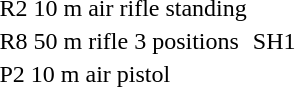<table>
<tr>
<td nowrap>R2 10 m air rifle standing<br></td>
<td rowspan=3>SH1</td>
<td></td>
<td></td>
<td></td>
</tr>
<tr>
<td>R8 50 m rifle 3 positions<br></td>
<td></td>
<td></td>
<td></td>
</tr>
<tr>
<td>P2 10 m air pistol<br></td>
<td></td>
<td></td>
<td></td>
</tr>
</table>
